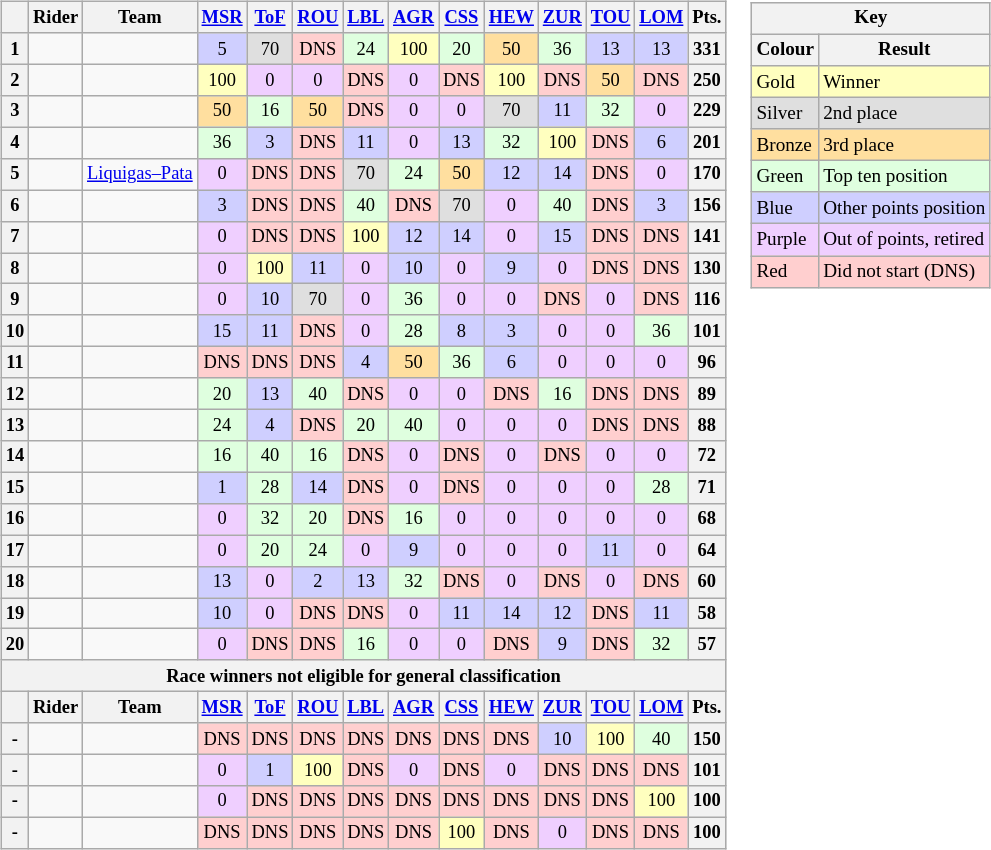<table>
<tr>
<td style="vertical-align:top; text-align:center"><br><table class="wikitable" style="font-size:77%; text-align:center">
<tr>
<th></th>
<th>Rider</th>
<th>Team</th>
<th><a href='#'>MSR</a></th>
<th><a href='#'>ToF</a></th>
<th><a href='#'>ROU</a></th>
<th><a href='#'>LBL</a></th>
<th><a href='#'>AGR</a></th>
<th><a href='#'>CSS</a></th>
<th><a href='#'>HEW</a></th>
<th><a href='#'>ZUR</a></th>
<th><a href='#'>TOU</a></th>
<th><a href='#'>LOM</a></th>
<th>Pts.</th>
</tr>
<tr>
<th>1</th>
<td style="text-align:left;"> </td>
<td style="text-align:left;"></td>
<td style="background:#CFCFFF;">5</td>
<td style="background:#dfdfdf;">70</td>
<td style="background:#FFCFCF;">DNS</td>
<td style="background:#dfffdf;">24</td>
<td style="background:#FFFFBF;">100</td>
<td style="background:#dfffdf;">20</td>
<td style="background:#ffdf9f;">50</td>
<td style="background:#dfffdf;">36</td>
<td style="background:#CFCFFF;">13</td>
<td style="background:#CFCFFF;">13</td>
<th>331</th>
</tr>
<tr>
<th>2</th>
<td style="text-align:left;"></td>
<td style="text-align:left;"></td>
<td style="background:#FFFFBF;">100</td>
<td style="background:#EFCFFF;">0</td>
<td style="background:#EFCFFF;">0</td>
<td style="background:#FFCFCF;">DNS</td>
<td style="background:#EFCFFF;">0</td>
<td style="background:#FFCFCF;">DNS</td>
<td style="background:#FFFFBF;">100</td>
<td style="background:#FFCFCF;">DNS</td>
<td style="background:#ffdf9f;">50</td>
<td style="background:#FFCFCF;">DNS</td>
<th>250</th>
</tr>
<tr>
<th>3</th>
<td style="text-align:left;"></td>
<td style="text-align:left;"></td>
<td style="background:#ffdf9f;">50</td>
<td style="background:#dfffdf;">16</td>
<td style="background:#ffdf9f;">50</td>
<td style="background:#FFCFCF;">DNS</td>
<td style="background:#EFCFFF;">0</td>
<td style="background:#EFCFFF;">0</td>
<td style="background:#dfdfdf;">70</td>
<td style="background:#CFCFFF;">11</td>
<td style="background:#dfffdf;">32</td>
<td style="background:#EFCFFF;">0</td>
<th>229</th>
</tr>
<tr>
<th>4</th>
<td style="text-align:left;"></td>
<td style="text-align:left;"></td>
<td style="background:#dfffdf;">36</td>
<td style="background:#CFCFFF;">3</td>
<td style="background:#FFCFCF;">DNS</td>
<td style="background:#CFCFFF;">11</td>
<td style="background:#EFCFFF;">0</td>
<td style="background:#CFCFFF;">13</td>
<td style="background:#dfffdf;">32</td>
<td style="background:#FFFFBF;">100</td>
<td style="background:#FFCFCF;">DNS</td>
<td style="background:#CFCFFF;">6</td>
<th>201</th>
</tr>
<tr>
<th>5</th>
<td style="text-align:left;"></td>
<td style="text-align:left;"><a href='#'>Liquigas–Pata</a></td>
<td style="background:#EFCFFF;">0</td>
<td style="background:#FFCFCF;">DNS</td>
<td style="background:#FFCFCF;">DNS</td>
<td style="background:#dfdfdf;">70</td>
<td style="background:#dfffdf;">24</td>
<td style="background:#ffdf9f;">50</td>
<td style="background:#CFCFFF;">12</td>
<td style="background:#CFCFFF;">14</td>
<td style="background:#FFCFCF;">DNS</td>
<td style="background:#EFCFFF;">0</td>
<th>170</th>
</tr>
<tr>
<th>6</th>
<td style="text-align:left;"></td>
<td style="text-align:left;"></td>
<td style="background:#CFCFFF;">3</td>
<td style="background:#FFCFCF;">DNS</td>
<td style="background:#FFCFCF;">DNS</td>
<td style="background:#dfffdf;">40</td>
<td style="background:#FFCFCF;">DNS</td>
<td style="background:#dfdfdf;">70</td>
<td style="background:#EFCFFF;">0</td>
<td style="background:#dfffdf;">40</td>
<td style="background:#FFCFCF;">DNS</td>
<td style="background:#CFCFFF;">3</td>
<th>156</th>
</tr>
<tr>
<th>7</th>
<td style="text-align:left;"></td>
<td style="text-align:left;"></td>
<td style="background:#EFCFFF;">0</td>
<td style="background:#FFCFCF;">DNS</td>
<td style="background:#FFCFCF;">DNS</td>
<td style="background:#FFFFBF;">100</td>
<td style="background:#CFCFFF;">12</td>
<td style="background:#CFCFFF;">14</td>
<td style="background:#EFCFFF;">0</td>
<td style="background:#CFCFFF;">15</td>
<td style="background:#FFCFCF;">DNS</td>
<td style="background:#FFCFCF;">DNS</td>
<th>141</th>
</tr>
<tr>
<th>8</th>
<td style="text-align:left;"></td>
<td style="text-align:left;"></td>
<td style="background:#EFCFFF;">0</td>
<td style="background:#FFFFBF;">100</td>
<td style="background:#CFCFFF;">11</td>
<td style="background:#EFCFFF;">0</td>
<td style="background:#CFCFFF;">10</td>
<td style="background:#EFCFFF;">0</td>
<td style="background:#CFCFFF;">9</td>
<td style="background:#EFCFFF;">0</td>
<td style="background:#FFCFCF;">DNS</td>
<td style="background:#FFCFCF;">DNS</td>
<th>130</th>
</tr>
<tr>
<th>9</th>
<td style="text-align:left;"></td>
<td style="text-align:left;"></td>
<td style="background:#EFCFFF;">0</td>
<td style="background:#CFCFFF;">10</td>
<td style="background:#dfdfdf;">70</td>
<td style="background:#EFCFFF;">0</td>
<td style="background:#dfffdf;">36</td>
<td style="background:#EFCFFF;">0</td>
<td style="background:#EFCFFF;">0</td>
<td style="background:#FFCFCF;">DNS</td>
<td style="background:#EFCFFF;">0</td>
<td style="background:#FFCFCF;">DNS</td>
<th>116</th>
</tr>
<tr>
<th>10</th>
<td style="text-align:left;"></td>
<td style="text-align:left;"></td>
<td style="background:#CFCFFF;">15</td>
<td style="background:#CFCFFF;">11</td>
<td style="background:#FFCFCF;">DNS</td>
<td style="background:#EFCFFF;">0</td>
<td style="background:#dfffdf;">28</td>
<td style="background:#CFCFFF;">8</td>
<td style="background:#CFCFFF;">3</td>
<td style="background:#EFCFFF;">0</td>
<td style="background:#EFCFFF;">0</td>
<td style="background:#dfffdf;">36</td>
<th>101</th>
</tr>
<tr>
<th>11</th>
<td style="text-align:left;"></td>
<td style="text-align:left;"></td>
<td style="background:#FFCFCF;">DNS</td>
<td style="background:#FFCFCF;">DNS</td>
<td style="background:#FFCFCF;">DNS</td>
<td style="background:#CFCFFF;">4</td>
<td style="background:#ffdf9f;">50</td>
<td style="background:#dfffdf;">36</td>
<td style="background:#CFCFFF;">6</td>
<td style="background:#EFCFFF;">0</td>
<td style="background:#EFCFFF;">0</td>
<td style="background:#EFCFFF;">0</td>
<th>96</th>
</tr>
<tr>
<th>12</th>
<td style="text-align:left;"></td>
<td style="text-align:left;"></td>
<td style="background:#dfffdf;">20</td>
<td style="background:#CFCFFF;">13</td>
<td style="background:#dfffdf;">40</td>
<td style="background:#FFCFCF;">DNS</td>
<td style="background:#EFCFFF;">0</td>
<td style="background:#EFCFFF;">0</td>
<td style="background:#FFCFCF;">DNS</td>
<td style="background:#dfffdf;">16</td>
<td style="background:#FFCFCF;">DNS</td>
<td style="background:#FFCFCF;">DNS</td>
<th>89</th>
</tr>
<tr>
<th>13</th>
<td style="text-align:left;"></td>
<td style="text-align:left;"></td>
<td style="background:#dfffdf;">24</td>
<td style="background:#CFCFFF;">4</td>
<td style="background:#FFCFCF;">DNS</td>
<td style="background:#dfffdf;">20</td>
<td style="background:#dfffdf;">40</td>
<td style="background:#EFCFFF;">0</td>
<td style="background:#EFCFFF;">0</td>
<td style="background:#EFCFFF;">0</td>
<td style="background:#FFCFCF;">DNS</td>
<td style="background:#FFCFCF;">DNS</td>
<th>88</th>
</tr>
<tr>
<th>14</th>
<td style="text-align:left;"></td>
<td style="text-align:left;"></td>
<td style="background:#dfffdf;">16</td>
<td style="background:#dfffdf;">40</td>
<td style="background:#dfffdf;">16</td>
<td style="background:#FFCFCF;">DNS</td>
<td style="background:#EFCFFF;">0</td>
<td style="background:#FFCFCF;">DNS</td>
<td style="background:#EFCFFF;">0</td>
<td style="background:#FFCFCF;">DNS</td>
<td style="background:#EFCFFF;">0</td>
<td style="background:#EFCFFF;">0</td>
<th>72</th>
</tr>
<tr>
<th>15</th>
<td style="text-align:left;"></td>
<td style="text-align:left;"></td>
<td style="background:#CFCFFF;">1</td>
<td style="background:#dfffdf;">28</td>
<td style="background:#CFCFFF;">14</td>
<td style="background:#FFCFCF;">DNS</td>
<td style="background:#EFCFFF;">0</td>
<td style="background:#FFCFCF;">DNS</td>
<td style="background:#EFCFFF;">0</td>
<td style="background:#EFCFFF;">0</td>
<td style="background:#EFCFFF;">0</td>
<td style="background:#dfffdf;">28</td>
<th>71</th>
</tr>
<tr>
<th>16</th>
<td style="text-align:left;"></td>
<td style="text-align:left;"></td>
<td style="background:#EFCFFF;">0</td>
<td style="background:#dfffdf;">32</td>
<td style="background:#dfffdf;">20</td>
<td style="background:#FFCFCF;">DNS</td>
<td style="background:#dfffdf;">16</td>
<td style="background:#EFCFFF;">0</td>
<td style="background:#EFCFFF;">0</td>
<td style="background:#EFCFFF;">0</td>
<td style="background:#EFCFFF;">0</td>
<td style="background:#EFCFFF;">0</td>
<th>68</th>
</tr>
<tr>
<th>17</th>
<td style="text-align:left;"></td>
<td style="text-align:left;"></td>
<td style="background:#EFCFFF;">0</td>
<td style="background:#dfffdf;">20</td>
<td style="background:#dfffdf;">24</td>
<td style="background:#EFCFFF;">0</td>
<td style="background:#CFCFFF;">9</td>
<td style="background:#EFCFFF;">0</td>
<td style="background:#EFCFFF;">0</td>
<td style="background:#EFCFFF;">0</td>
<td style="background:#CFCFFF;">11</td>
<td style="background:#EFCFFF;">0</td>
<th>64</th>
</tr>
<tr>
<th>18</th>
<td style="text-align:left;"></td>
<td style="text-align:left;"></td>
<td style="background:#CFCFFF;">13</td>
<td style="background:#EFCFFF;">0</td>
<td style="background:#CFCFFF;">2</td>
<td style="background:#CFCFFF;">13</td>
<td style="background:#dfffdf;">32</td>
<td style="background:#FFCFCF;">DNS</td>
<td style="background:#EFCFFF;">0</td>
<td style="background:#FFCFCF;">DNS</td>
<td style="background:#EFCFFF;">0</td>
<td style="background:#FFCFCF;">DNS</td>
<th>60</th>
</tr>
<tr>
<th>19</th>
<td style="text-align:left;"></td>
<td style="text-align:left;"></td>
<td style="background:#CFCFFF;">10</td>
<td style="background:#EFCFFF;">0</td>
<td style="background:#FFCFCF;">DNS</td>
<td style="background:#FFCFCF;">DNS</td>
<td style="background:#EFCFFF;">0</td>
<td style="background:#CFCFFF;">11</td>
<td style="background:#CFCFFF;">14</td>
<td style="background:#CFCFFF;">12</td>
<td style="background:#FFCFCF;">DNS</td>
<td style="background:#CFCFFF;">11</td>
<th>58</th>
</tr>
<tr>
<th>20</th>
<td style="text-align:left;"></td>
<td style="text-align:left;"></td>
<td style="background:#EFCFFF;">0</td>
<td style="background:#FFCFCF;">DNS</td>
<td style="background:#FFCFCF;">DNS</td>
<td style="background:#dfffdf;">16</td>
<td style="background:#EFCFFF;">0</td>
<td style="background:#EFCFFF;">0</td>
<td style="background:#FFCFCF;">DNS</td>
<td style="background:#CFCFFF;">9</td>
<td style="background:#FFCFCF;">DNS</td>
<td style="background:#dfffdf;">32</td>
<th>57</th>
</tr>
<tr>
<th colspan="14">Race winners not eligible for general classification</th>
</tr>
<tr>
<th></th>
<th>Rider</th>
<th>Team</th>
<th><a href='#'>MSR</a></th>
<th><a href='#'>ToF</a></th>
<th><a href='#'>ROU</a></th>
<th><a href='#'>LBL</a></th>
<th><a href='#'>AGR</a></th>
<th><a href='#'>CSS</a></th>
<th><a href='#'>HEW</a></th>
<th><a href='#'>ZUR</a></th>
<th><a href='#'>TOU</a></th>
<th><a href='#'>LOM</a></th>
<th>Pts.</th>
</tr>
<tr>
<th>-</th>
<td style="text-align:left;"></td>
<td style="text-align:left;"></td>
<td style="background:#FFCFCF;">DNS</td>
<td style="background:#FFCFCF;">DNS</td>
<td style="background:#FFCFCF;">DNS</td>
<td style="background:#FFCFCF;">DNS</td>
<td style="background:#FFCFCF;">DNS</td>
<td style="background:#FFCFCF;">DNS</td>
<td style="background:#FFCFCF;">DNS</td>
<td style="background:#CFCFFF;">10</td>
<td style="background:#FFFFBF;">100</td>
<td style="background:#dfffdf;">40</td>
<th>150</th>
</tr>
<tr>
<th>-</th>
<td style="text-align:left;"></td>
<td style="text-align:left;"></td>
<td style="background:#EFCFFF;">0</td>
<td style="background:#CFCFFF;">1</td>
<td style="background:#FFFFBF;">100</td>
<td style="background:#FFCFCF;">DNS</td>
<td style="background:#EFCFFF;">0</td>
<td style="background:#FFCFCF;">DNS</td>
<td style="background:#EFCFFF;">0</td>
<td style="background:#FFCFCF;">DNS</td>
<td style="background:#FFCFCF;">DNS</td>
<td style="background:#FFCFCF;">DNS</td>
<th>101</th>
</tr>
<tr>
<th>-</th>
<td style="text-align:left;"></td>
<td style="text-align:left;"></td>
<td style="background:#EFCFFF;">0</td>
<td style="background:#FFCFCF;">DNS</td>
<td style="background:#FFCFCF;">DNS</td>
<td style="background:#FFCFCF;">DNS</td>
<td style="background:#FFCFCF;">DNS</td>
<td style="background:#FFCFCF;">DNS</td>
<td style="background:#FFCFCF;">DNS</td>
<td style="background:#FFCFCF;">DNS</td>
<td style="background:#FFCFCF;">DNS</td>
<td style="background:#FFFFBF;">100</td>
<th>100</th>
</tr>
<tr>
<th>-</th>
<td style="text-align:left;"></td>
<td style="text-align:left;"></td>
<td style="background:#FFCFCF;">DNS</td>
<td style="background:#FFCFCF;">DNS</td>
<td style="background:#FFCFCF;">DNS</td>
<td style="background:#FFCFCF;">DNS</td>
<td style="background:#FFCFCF;">DNS</td>
<td style="background:#FFFFBF;">100</td>
<td style="background:#FFCFCF;">DNS</td>
<td style="background:#EFCFFF;">0</td>
<td style="background:#FFCFCF;">DNS</td>
<td style="background:#FFCFCF;">DNS</td>
<th>100</th>
</tr>
</table>
</td>
<td style="vertical-align:top"><br><table style="margin-right:0; font-size:80%" class="wikitable">
<tr>
<th colspan=2>Key</th>
</tr>
<tr>
<th>Colour</th>
<th>Result</th>
</tr>
<tr style="background-color:#FFFFBF">
<td>Gold</td>
<td>Winner</td>
</tr>
<tr style="background-color:#DFDFDF">
<td>Silver</td>
<td>2nd place</td>
</tr>
<tr style="background-color:#FFDF9F">
<td>Bronze</td>
<td>3rd place</td>
</tr>
<tr style="background-color:#DFFFDF">
<td>Green</td>
<td>Top ten position</td>
</tr>
<tr style="background-color:#CFCFFF">
<td>Blue</td>
<td>Other points position</td>
</tr>
<tr style="background-color:#EFCFFF">
<td>Purple</td>
<td>Out of points, retired</td>
</tr>
<tr style="background-color:#FFCFCF">
<td>Red</td>
<td>Did not start (DNS)</td>
</tr>
</table>
</td>
</tr>
</table>
